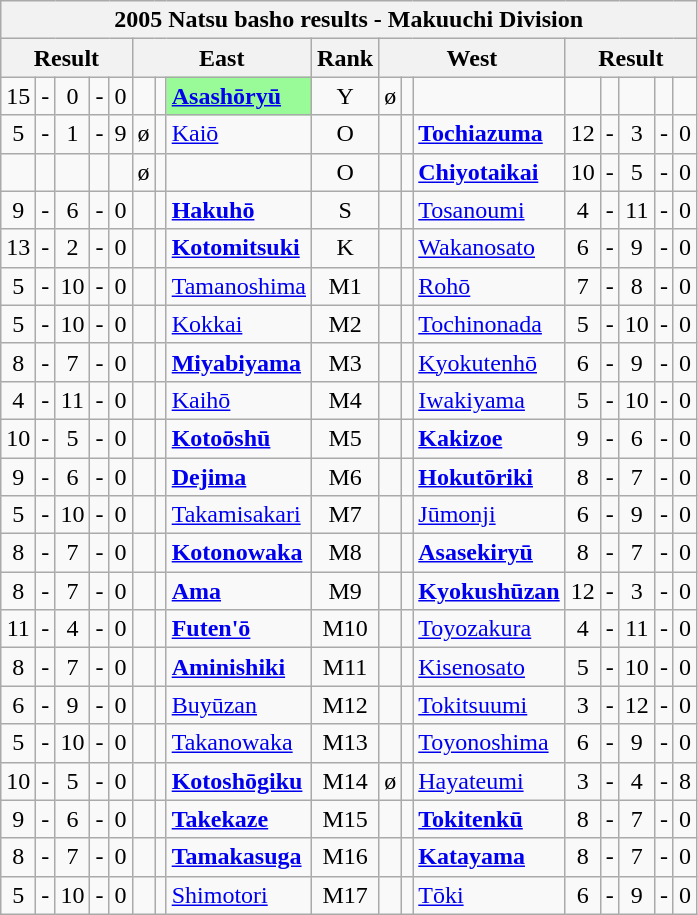<table class="wikitable">
<tr>
<th colspan="17">2005 Natsu basho results - Makuuchi Division</th>
</tr>
<tr>
<th colspan="5">Result</th>
<th colspan="3">East</th>
<th>Rank</th>
<th colspan="3">West</th>
<th colspan="5">Result</th>
</tr>
<tr>
<td align=center>15</td>
<td align=center>-</td>
<td align=center>0</td>
<td align=center>-</td>
<td align=center>0</td>
<td align=center></td>
<td align=center></td>
<td style="background: PaleGreen;"><strong><a href='#'>Asashōryū</a></strong></td>
<td align=center>Y</td>
<td align=center>ø</td>
<td align=center></td>
<td></td>
<td align=center></td>
<td align=center></td>
<td align=center></td>
<td align=center></td>
<td align=center></td>
</tr>
<tr>
<td align=center>5</td>
<td align=center>-</td>
<td align=center>1</td>
<td align=center>-</td>
<td align=center>9</td>
<td align=center>ø</td>
<td align=center></td>
<td><a href='#'>Kaiō</a></td>
<td align=center>O</td>
<td align=center></td>
<td align=center></td>
<td><strong><a href='#'>Tochiazuma</a></strong></td>
<td align=center>12</td>
<td align=center>-</td>
<td align=center>3</td>
<td align=center>-</td>
<td align=center>0</td>
</tr>
<tr>
<td align=center></td>
<td align=center></td>
<td align=center></td>
<td align=center></td>
<td align=center></td>
<td align=center>ø</td>
<td align=center></td>
<td></td>
<td align=center>O</td>
<td align=center></td>
<td align=center></td>
<td><strong><a href='#'>Chiyotaikai</a></strong></td>
<td align=center>10</td>
<td align=center>-</td>
<td align=center>5</td>
<td align=center>-</td>
<td align=center>0</td>
</tr>
<tr>
<td align=center>9</td>
<td align=center>-</td>
<td align=center>6</td>
<td align=center>-</td>
<td align=center>0</td>
<td align=center></td>
<td align=center></td>
<td><strong><a href='#'>Hakuhō</a></strong></td>
<td align=center>S</td>
<td align=center></td>
<td align=center></td>
<td><a href='#'>Tosanoumi</a></td>
<td align=center>4</td>
<td align=center>-</td>
<td align=center>11</td>
<td align=center>-</td>
<td align=center>0</td>
</tr>
<tr>
<td align=center>13</td>
<td align=center>-</td>
<td align=center>2</td>
<td align=center>-</td>
<td align=center>0</td>
<td align=center></td>
<td align=center></td>
<td><a href='#'><strong>Kotomitsuki</strong></a></td>
<td align=center>K</td>
<td align=center></td>
<td align=center></td>
<td><a href='#'>Wakanosato</a></td>
<td align=center>6</td>
<td align=center>-</td>
<td align=center>9</td>
<td align=center>-</td>
<td align=center>0</td>
</tr>
<tr>
<td align=center>5</td>
<td align=center>-</td>
<td align=center>10</td>
<td align=center>-</td>
<td align=center>0</td>
<td align=center></td>
<td align=center></td>
<td><a href='#'>Tamanoshima</a></td>
<td align=center>M1</td>
<td align=center></td>
<td align=center></td>
<td><a href='#'>Rohō</a></td>
<td align=center>7</td>
<td align=center>-</td>
<td align=center>8</td>
<td align=center>-</td>
<td align=center>0</td>
</tr>
<tr>
<td align=center>5</td>
<td align=center>-</td>
<td align=center>10</td>
<td align=center>-</td>
<td align=center>0</td>
<td align=center></td>
<td align=center></td>
<td><a href='#'>Kokkai</a></td>
<td align=center>M2</td>
<td align=center></td>
<td align=center></td>
<td><a href='#'>Tochinonada</a></td>
<td align=center>5</td>
<td align=center>-</td>
<td align=center>10</td>
<td align=center>-</td>
<td align=center>0</td>
</tr>
<tr>
<td align=center>8</td>
<td align=center>-</td>
<td align=center>7</td>
<td align=center>-</td>
<td align=center>0</td>
<td align=center></td>
<td align=center></td>
<td><a href='#'><strong>Miyabiyama</strong></a></td>
<td align=center>M3</td>
<td align=center></td>
<td align=center></td>
<td><a href='#'>Kyokutenhō</a></td>
<td align=center>6</td>
<td align=center>-</td>
<td align=center>9</td>
<td align=center>-</td>
<td align=center>0</td>
</tr>
<tr>
<td align=center>4</td>
<td align=center>-</td>
<td align=center>11</td>
<td align=center>-</td>
<td align=center>0</td>
<td align=center></td>
<td align=center></td>
<td><a href='#'>Kaihō</a></td>
<td align=center>M4</td>
<td align=center></td>
<td align=center></td>
<td><a href='#'>Iwakiyama</a></td>
<td align=center>5</td>
<td align=center>-</td>
<td align=center>10</td>
<td align=center>-</td>
<td align=center>0</td>
</tr>
<tr>
<td align=center>10</td>
<td align=center>-</td>
<td align=center>5</td>
<td align=center>-</td>
<td align=center>0</td>
<td align=center></td>
<td align=center></td>
<td><strong><a href='#'>Kotoōshū</a></strong></td>
<td align=center>M5</td>
<td align=center></td>
<td align=center></td>
<td><a href='#'><strong>Kakizoe</strong></a></td>
<td align=center>9</td>
<td align=center>-</td>
<td align=center>6</td>
<td align=center>-</td>
<td align=center>0</td>
</tr>
<tr>
<td align=center>9</td>
<td align=center>-</td>
<td align=center>6</td>
<td align=center>-</td>
<td align=center>0</td>
<td align=center></td>
<td align=center></td>
<td><a href='#'><strong>Dejima</strong></a></td>
<td align=center>M6</td>
<td align=center></td>
<td align=center></td>
<td><a href='#'><strong>Hokutōriki</strong></a></td>
<td align=center>8</td>
<td align=center>-</td>
<td align=center>7</td>
<td align=center>-</td>
<td align=center>0</td>
</tr>
<tr>
<td align=center>5</td>
<td align=center>-</td>
<td align=center>10</td>
<td align=center>-</td>
<td align=center>0</td>
<td align=center></td>
<td align=center></td>
<td><a href='#'>Takamisakari</a></td>
<td align=center>M7</td>
<td align=center></td>
<td align=center></td>
<td><a href='#'>Jūmonji</a></td>
<td align=center>6</td>
<td align=center>-</td>
<td align=center>9</td>
<td align=center>-</td>
<td align=center>0</td>
</tr>
<tr>
<td align=center>8</td>
<td align=center>-</td>
<td align=center>7</td>
<td align=center>-</td>
<td align=center>0</td>
<td align=center></td>
<td align=center></td>
<td><a href='#'><strong>Kotonowaka</strong></a></td>
<td align=center>M8</td>
<td align=center></td>
<td align=center></td>
<td><a href='#'><strong>Asasekiryū</strong></a></td>
<td align=center>8</td>
<td align=center>-</td>
<td align=center>7</td>
<td align=center>-</td>
<td align=center>0</td>
</tr>
<tr>
<td align=center>8</td>
<td align=center>-</td>
<td align=center>7</td>
<td align=center>-</td>
<td align=center>0</td>
<td align=center></td>
<td align=center></td>
<td><strong><a href='#'>Ama</a></strong></td>
<td align=center>M9</td>
<td align=center></td>
<td align=center></td>
<td><a href='#'><strong>Kyokushūzan</strong></a></td>
<td align=center>12</td>
<td align=center>-</td>
<td align=center>3</td>
<td align=center>-</td>
<td align=center>0</td>
</tr>
<tr>
<td align=center>11</td>
<td align=center>-</td>
<td align=center>4</td>
<td align=center>-</td>
<td align=center>0</td>
<td align=center></td>
<td align=center></td>
<td><a href='#'><strong>Futen'ō</strong></a></td>
<td align=center>M10</td>
<td align=center></td>
<td align=center></td>
<td><a href='#'>Toyozakura</a></td>
<td align=center>4</td>
<td align=center>-</td>
<td align=center>11</td>
<td align=center>-</td>
<td align=center>0</td>
</tr>
<tr>
<td align=center>8</td>
<td align=center>-</td>
<td align=center>7</td>
<td align=center>-</td>
<td align=center>0</td>
<td align=center></td>
<td align=center></td>
<td><a href='#'><strong>Aminishiki</strong></a></td>
<td align=center>M11</td>
<td align=center></td>
<td align=center></td>
<td><a href='#'>Kisenosato</a></td>
<td align=center>5</td>
<td align=center>-</td>
<td align=center>10</td>
<td align=center>-</td>
<td align=center>0</td>
</tr>
<tr>
<td align=center>6</td>
<td align=center>-</td>
<td align=center>9</td>
<td align=center>-</td>
<td align=center>0</td>
<td align=center></td>
<td align=center></td>
<td><a href='#'>Buyūzan</a></td>
<td align=center>M12</td>
<td align=center></td>
<td align=center></td>
<td><a href='#'>Tokitsuumi</a></td>
<td align=center>3</td>
<td align=center>-</td>
<td align=center>12</td>
<td align=center>-</td>
<td align=center>0</td>
</tr>
<tr>
<td align=center>5</td>
<td align=center>-</td>
<td align=center>10</td>
<td align=center>-</td>
<td align=center>0</td>
<td align=center></td>
<td align=center></td>
<td><a href='#'>Takanowaka</a></td>
<td align=center>M13</td>
<td align=center></td>
<td align=center></td>
<td><a href='#'>Toyonoshima</a></td>
<td align=center>6</td>
<td align=center>-</td>
<td align=center>9</td>
<td align=center>-</td>
<td align=center>0</td>
</tr>
<tr>
<td align=center>10</td>
<td align=center>-</td>
<td align=center>5</td>
<td align=center>-</td>
<td align=center>0</td>
<td align=center></td>
<td align=center></td>
<td><a href='#'><strong>Kotoshōgiku</strong></a></td>
<td align=center>M14</td>
<td align=center>ø</td>
<td align=center></td>
<td><a href='#'>Hayateumi</a></td>
<td align=center>3</td>
<td align=center>-</td>
<td align=center>4</td>
<td align=center>-</td>
<td align=center>8</td>
</tr>
<tr>
<td align=center>9</td>
<td align=center>-</td>
<td align=center>6</td>
<td align=center>-</td>
<td align=center>0</td>
<td align=center></td>
<td align=center></td>
<td><a href='#'><strong>Takekaze</strong></a></td>
<td align=center>M15</td>
<td align=center></td>
<td align=center></td>
<td><a href='#'><strong>Tokitenkū</strong></a></td>
<td align=center>8</td>
<td align=center>-</td>
<td align=center>7</td>
<td align=center>-</td>
<td align=center>0</td>
</tr>
<tr>
<td align=center>8</td>
<td align=center>-</td>
<td align=center>7</td>
<td align=center>-</td>
<td align=center>0</td>
<td align=center></td>
<td align=center></td>
<td><a href='#'><strong>Tamakasuga</strong></a></td>
<td align=center>M16</td>
<td align=center></td>
<td align=center></td>
<td><a href='#'><strong>Katayama</strong></a></td>
<td align=center>8</td>
<td align=center>-</td>
<td align=center>7</td>
<td align=center>-</td>
<td align=center>0</td>
</tr>
<tr>
<td align=center>5</td>
<td align=center>-</td>
<td align=center>10</td>
<td align=center>-</td>
<td align=center>0</td>
<td align=center></td>
<td align=center></td>
<td><a href='#'>Shimotori</a></td>
<td align=center>M17</td>
<td align=center></td>
<td align=center></td>
<td><a href='#'>Tōki</a></td>
<td align=center>6</td>
<td align=center>-</td>
<td align=center>9</td>
<td align=center>-</td>
<td align=center>0</td>
</tr>
</table>
